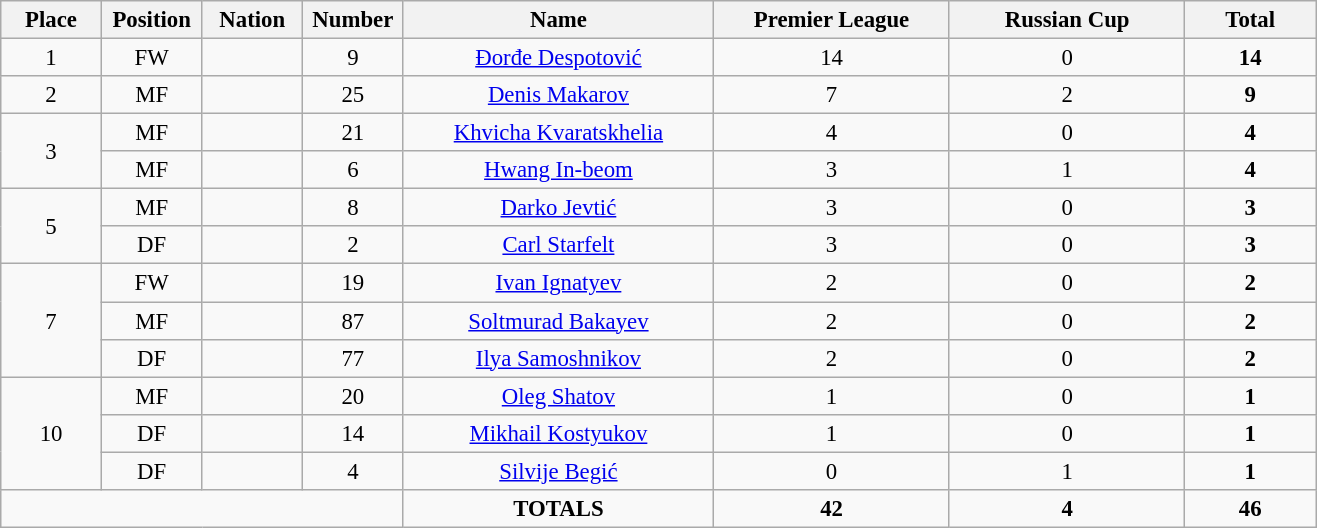<table class="wikitable" style="font-size: 95%; text-align: center;">
<tr>
<th width=60>Place</th>
<th width=60>Position</th>
<th width=60>Nation</th>
<th width=60>Number</th>
<th width=200>Name</th>
<th width=150>Premier League</th>
<th width=150>Russian Cup</th>
<th width=80><strong>Total</strong></th>
</tr>
<tr>
<td>1</td>
<td>FW</td>
<td></td>
<td>9</td>
<td><a href='#'>Đorđe Despotović</a></td>
<td>14</td>
<td>0</td>
<td><strong>14</strong></td>
</tr>
<tr>
<td>2</td>
<td>MF</td>
<td></td>
<td>25</td>
<td><a href='#'>Denis Makarov</a></td>
<td>7</td>
<td>2</td>
<td><strong>9</strong></td>
</tr>
<tr>
<td rowspan="2">3</td>
<td>MF</td>
<td></td>
<td>21</td>
<td><a href='#'>Khvicha Kvaratskhelia</a></td>
<td>4</td>
<td>0</td>
<td><strong>4</strong></td>
</tr>
<tr>
<td>MF</td>
<td></td>
<td>6</td>
<td><a href='#'>Hwang In-beom</a></td>
<td>3</td>
<td>1</td>
<td><strong>4</strong></td>
</tr>
<tr>
<td rowspan="2">5</td>
<td>MF</td>
<td></td>
<td>8</td>
<td><a href='#'>Darko Jevtić</a></td>
<td>3</td>
<td>0</td>
<td><strong>3</strong></td>
</tr>
<tr>
<td>DF</td>
<td></td>
<td>2</td>
<td><a href='#'>Carl Starfelt</a></td>
<td>3</td>
<td>0</td>
<td><strong>3</strong></td>
</tr>
<tr>
<td rowspan="3">7</td>
<td>FW</td>
<td></td>
<td>19</td>
<td><a href='#'>Ivan Ignatyev</a></td>
<td>2</td>
<td>0</td>
<td><strong>2</strong></td>
</tr>
<tr>
<td>MF</td>
<td></td>
<td>87</td>
<td><a href='#'>Soltmurad Bakayev</a></td>
<td>2</td>
<td>0</td>
<td><strong>2</strong></td>
</tr>
<tr>
<td>DF</td>
<td></td>
<td>77</td>
<td><a href='#'>Ilya Samoshnikov</a></td>
<td>2</td>
<td>0</td>
<td><strong>2</strong></td>
</tr>
<tr>
<td rowspan="3">10</td>
<td>MF</td>
<td></td>
<td>20</td>
<td><a href='#'>Oleg Shatov</a></td>
<td>1</td>
<td>0</td>
<td><strong>1</strong></td>
</tr>
<tr>
<td>DF</td>
<td></td>
<td>14</td>
<td><a href='#'>Mikhail Kostyukov</a></td>
<td>1</td>
<td>0</td>
<td><strong>1</strong></td>
</tr>
<tr>
<td>DF</td>
<td></td>
<td>4</td>
<td><a href='#'>Silvije Begić</a></td>
<td>0</td>
<td>1</td>
<td><strong>1</strong></td>
</tr>
<tr>
<td colspan="4"></td>
<td><strong>TOTALS</strong></td>
<td><strong>42</strong></td>
<td><strong>4</strong></td>
<td><strong>46</strong></td>
</tr>
</table>
